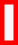<table class="wikitable" style="border: 3px solid red">
<tr>
<td><br></td>
</tr>
</table>
